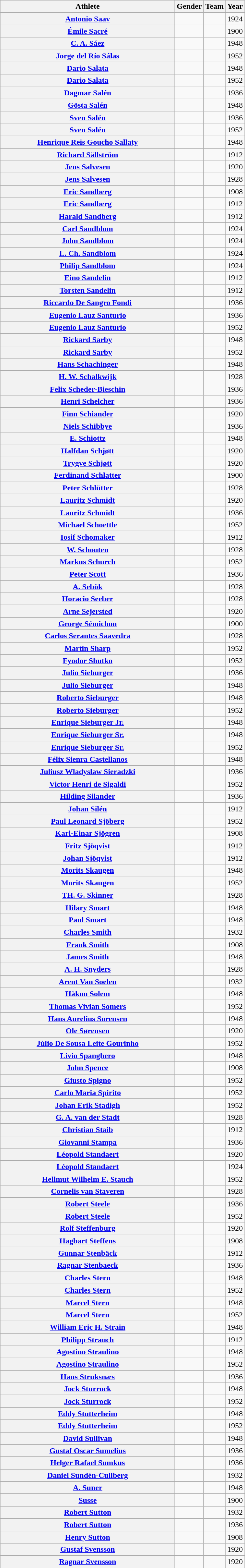<table class="wikitable plainrowheaders">
<tr>
<th scope="col" style="width:22em">Athlete</th>
<th scope="col">Gender</th>
<th scope="col">Team</th>
<th scope="col">Year</th>
</tr>
<tr>
<th scope="row"><a href='#'>Antonio Saav</a></th>
<td style="text-align:center"></td>
<td></td>
<td>1924</td>
</tr>
<tr>
<th scope="row"><a href='#'>Émile Sacré</a></th>
<td style="text-align:center"></td>
<td></td>
<td>1900</td>
</tr>
<tr>
<th scope="row"><a href='#'>C. A. Sáez</a></th>
<td style="text-align:center"></td>
<td></td>
<td>1948</td>
</tr>
<tr>
<th scope="row"><a href='#'>Jorge del Río Sálas</a></th>
<td style="text-align:center"></td>
<td></td>
<td>1952</td>
</tr>
<tr>
<th scope="row"><a href='#'>Dario Salata</a></th>
<td style="text-align:center"></td>
<td></td>
<td>1948</td>
</tr>
<tr>
<th scope="row"><a href='#'>Dario Salata</a></th>
<td style="text-align:center"></td>
<td></td>
<td>1952</td>
</tr>
<tr>
<th scope="row"><a href='#'>Dagmar Salén</a></th>
<td style="text-align:center"></td>
<td></td>
<td>1936</td>
</tr>
<tr>
<th scope="row"><a href='#'>Gösta Salén</a></th>
<td style="text-align:center"></td>
<td></td>
<td>1948</td>
</tr>
<tr>
<th scope="row"><a href='#'>Sven Salén</a></th>
<td style="text-align:center"></td>
<td></td>
<td>1936</td>
</tr>
<tr>
<th scope="row"><a href='#'>Sven Salén</a></th>
<td style="text-align:center"></td>
<td></td>
<td>1952</td>
</tr>
<tr>
<th scope="row"><a href='#'>Henrique Reis Goucho Sallaty</a></th>
<td style="text-align:center"></td>
<td></td>
<td>1948</td>
</tr>
<tr>
<th scope="row"><a href='#'>Richard Sällström</a></th>
<td style="text-align:center"></td>
<td></td>
<td>1912</td>
</tr>
<tr>
<th scope="row"><a href='#'>Jens Salvesen</a></th>
<td style="text-align:center"></td>
<td></td>
<td>1920</td>
</tr>
<tr>
<th scope="row"><a href='#'>Jens Salvesen</a></th>
<td style="text-align:center"></td>
<td></td>
<td>1928</td>
</tr>
<tr>
<th scope="row"><a href='#'>Eric Sandberg</a></th>
<td style="text-align:center"></td>
<td></td>
<td>1908</td>
</tr>
<tr>
<th scope="row"><a href='#'>Eric Sandberg</a></th>
<td style="text-align:center"></td>
<td></td>
<td>1912</td>
</tr>
<tr>
<th scope="row"><a href='#'>Harald Sandberg</a></th>
<td style="text-align:center"></td>
<td></td>
<td>1912</td>
</tr>
<tr>
<th scope="row"><a href='#'>Carl Sandblom</a></th>
<td style="text-align:center"></td>
<td></td>
<td>1924</td>
</tr>
<tr>
<th scope="row"><a href='#'>John Sandblom</a></th>
<td style="text-align:center"></td>
<td></td>
<td>1924</td>
</tr>
<tr>
<th scope="row"><a href='#'>L. Ch. Sandblom</a></th>
<td style="text-align:center"></td>
<td></td>
<td>1924</td>
</tr>
<tr>
<th scope="row"><a href='#'>Philip Sandblom</a></th>
<td style="text-align:center"></td>
<td></td>
<td>1924</td>
</tr>
<tr>
<th scope="row"><a href='#'>Eino Sandelin</a></th>
<td style="text-align:center"></td>
<td></td>
<td>1912</td>
</tr>
<tr>
<th scope="row"><a href='#'>Torsten Sandelin</a></th>
<td style="text-align:center"></td>
<td></td>
<td>1912</td>
</tr>
<tr>
<th scope="row"><a href='#'>Riccardo De Sangro Fondi</a></th>
<td style="text-align:center"></td>
<td></td>
<td>1936</td>
</tr>
<tr>
<th scope="row"><a href='#'>Eugenio Lauz Santurio</a></th>
<td style="text-align:center"></td>
<td></td>
<td>1936</td>
</tr>
<tr>
<th scope="row"><a href='#'>Eugenio Lauz Santurio</a></th>
<td style="text-align:center"></td>
<td></td>
<td>1952</td>
</tr>
<tr>
<th scope="row"><a href='#'>Rickard Sarby</a></th>
<td style="text-align:center"></td>
<td></td>
<td>1948</td>
</tr>
<tr>
<th scope="row"><a href='#'>Rickard Sarby</a></th>
<td style="text-align:center"></td>
<td></td>
<td>1952</td>
</tr>
<tr>
<th scope="row"><a href='#'>Hans Schachinger</a></th>
<td style="text-align:center"></td>
<td></td>
<td>1948</td>
</tr>
<tr>
<th scope="row"><a href='#'>H. W. Schalkwijk</a></th>
<td style="text-align:center"></td>
<td></td>
<td>1928</td>
</tr>
<tr>
<th scope="row"><a href='#'>Felix Scheder-Bieschin</a></th>
<td style="text-align:center"></td>
<td></td>
<td>1936</td>
</tr>
<tr>
<th scope="row"><a href='#'>Henri Schelcher</a></th>
<td style="text-align:center"></td>
<td></td>
<td>1936</td>
</tr>
<tr>
<th scope="row"><a href='#'>Finn Schiander</a></th>
<td style="text-align:center"></td>
<td></td>
<td>1920</td>
</tr>
<tr>
<th scope="row"><a href='#'>Niels Schibbye</a></th>
<td style="text-align:center"></td>
<td></td>
<td>1936</td>
</tr>
<tr>
<th scope="row"><a href='#'>E. Schiottz</a></th>
<td style="text-align:center"></td>
<td></td>
<td>1948</td>
</tr>
<tr>
<th scope="row"><a href='#'>Halfdan Schjøtt</a></th>
<td style="text-align:center"></td>
<td></td>
<td>1920</td>
</tr>
<tr>
<th scope="row"><a href='#'>Trygve Schjøtt</a></th>
<td style="text-align:center"></td>
<td></td>
<td>1920</td>
</tr>
<tr>
<th scope="row"><a href='#'>Ferdinand Schlatter</a></th>
<td style="text-align:center"></td>
<td></td>
<td>1900</td>
</tr>
<tr>
<th scope="row"><a href='#'>Peter Schlütter</a></th>
<td style="text-align:center"></td>
<td></td>
<td>1928</td>
</tr>
<tr>
<th scope="row"><a href='#'>Lauritz Schmidt</a></th>
<td style="text-align:center"></td>
<td></td>
<td>1920</td>
</tr>
<tr>
<th scope="row"><a href='#'>Lauritz Schmidt</a></th>
<td style="text-align:center"></td>
<td></td>
<td>1936</td>
</tr>
<tr>
<th scope="row"><a href='#'>Michael Schoettle</a></th>
<td style="text-align:center"></td>
<td></td>
<td>1952</td>
</tr>
<tr>
<th scope="row"><a href='#'>Iosif Schomaker</a></th>
<td style="text-align:center"></td>
<td></td>
<td>1912</td>
</tr>
<tr>
<th scope="row"><a href='#'>W. Schouten</a></th>
<td style="text-align:center"></td>
<td></td>
<td>1928</td>
</tr>
<tr>
<th scope="row"><a href='#'>Markus Schurch</a></th>
<td style="text-align:center"></td>
<td></td>
<td>1952</td>
</tr>
<tr>
<th scope="row"><a href='#'>Peter Scott</a></th>
<td style="text-align:center"></td>
<td></td>
<td>1936</td>
</tr>
<tr>
<th scope="row"><a href='#'>A. Sebök</a></th>
<td style="text-align:center"></td>
<td></td>
<td>1928</td>
</tr>
<tr>
<th scope="row"><a href='#'>Horacio Seeber</a></th>
<td style="text-align:center"></td>
<td></td>
<td>1928</td>
</tr>
<tr>
<th scope="row"><a href='#'>Arne Sejersted</a></th>
<td style="text-align:center"></td>
<td></td>
<td>1920</td>
</tr>
<tr>
<th scope="row"><a href='#'>George Sémichon</a></th>
<td style="text-align:center"></td>
<td></td>
<td>1900</td>
</tr>
<tr>
<th scope="row"><a href='#'>Carlos Serantes Saavedra</a></th>
<td style="text-align:center"></td>
<td></td>
<td>1928</td>
</tr>
<tr>
<th scope="row"><a href='#'>Martin Sharp</a></th>
<td style="text-align:center"></td>
<td></td>
<td>1952</td>
</tr>
<tr>
<th scope="row"><a href='#'>Fyodor Shutko</a></th>
<td style="text-align:center"></td>
<td></td>
<td>1952</td>
</tr>
<tr>
<th scope="row"><a href='#'>Julio Sieburger</a></th>
<td style="text-align:center"></td>
<td></td>
<td>1936</td>
</tr>
<tr>
<th scope="row"><a href='#'>Julio Sieburger</a></th>
<td style="text-align:center"></td>
<td></td>
<td>1948</td>
</tr>
<tr>
<th scope="row"><a href='#'>Roberto Sieburger</a></th>
<td style="text-align:center"></td>
<td></td>
<td>1948</td>
</tr>
<tr>
<th scope="row"><a href='#'>Roberto Sieburger</a></th>
<td style="text-align:center"></td>
<td></td>
<td>1952</td>
</tr>
<tr>
<th scope="row"><a href='#'>Enrique Sieburger Jr.</a></th>
<td style="text-align:center"></td>
<td></td>
<td>1948</td>
</tr>
<tr>
<th scope="row"><a href='#'>Enrique Sieburger Sr.</a></th>
<td style="text-align:center"></td>
<td></td>
<td>1948</td>
</tr>
<tr>
<th scope="row"><a href='#'>Enrique Sieburger Sr.</a></th>
<td style="text-align:center"></td>
<td></td>
<td>1952</td>
</tr>
<tr>
<th scope="row"><a href='#'>Félix Sienra Castellanos</a></th>
<td style="text-align:center"></td>
<td></td>
<td>1948</td>
</tr>
<tr>
<th scope="row"><a href='#'>Juliusz Wladyslaw Sieradzki</a></th>
<td style="text-align:center"></td>
<td></td>
<td>1936</td>
</tr>
<tr>
<th scope="row"><a href='#'>Victor Henri de Sigaldi</a></th>
<td style="text-align:center"></td>
<td></td>
<td>1952</td>
</tr>
<tr>
<th scope="row"><a href='#'>Hilding Silander</a></th>
<td style="text-align:center"></td>
<td></td>
<td>1936</td>
</tr>
<tr>
<th scope="row"><a href='#'>Johan Silén</a></th>
<td style="text-align:center"></td>
<td></td>
<td>1912</td>
</tr>
<tr>
<th scope="row"><a href='#'>Paul Leonard Sjöberg</a></th>
<td style="text-align:center"></td>
<td></td>
<td>1952</td>
</tr>
<tr>
<th scope="row"><a href='#'>Karl-Einar Sjögren</a></th>
<td style="text-align:center"></td>
<td></td>
<td>1908</td>
</tr>
<tr>
<th scope="row"><a href='#'>Fritz Sjöqvist</a></th>
<td style="text-align:center"></td>
<td></td>
<td>1912</td>
</tr>
<tr>
<th scope="row"><a href='#'>Johan Sjöqvist</a></th>
<td style="text-align:center"></td>
<td></td>
<td>1912</td>
</tr>
<tr>
<th scope="row"><a href='#'>Morits Skaugen</a></th>
<td style="text-align:center"></td>
<td></td>
<td>1948</td>
</tr>
<tr>
<th scope="row"><a href='#'>Morits Skaugen</a></th>
<td style="text-align:center"></td>
<td></td>
<td>1952</td>
</tr>
<tr>
<th scope="row"><a href='#'>TH. G. Skinner</a></th>
<td style="text-align:center"></td>
<td></td>
<td>1928</td>
</tr>
<tr>
<th scope="row"><a href='#'>Hilary Smart</a></th>
<td style="text-align:center"></td>
<td></td>
<td>1948</td>
</tr>
<tr>
<th scope="row"><a href='#'>Paul Smart</a></th>
<td style="text-align:center"></td>
<td></td>
<td>1948</td>
</tr>
<tr>
<th scope="row"><a href='#'>Charles Smith</a></th>
<td style="text-align:center"></td>
<td></td>
<td>1932</td>
</tr>
<tr>
<th scope="row"><a href='#'>Frank Smith</a></th>
<td style="text-align:center"></td>
<td></td>
<td>1908</td>
</tr>
<tr>
<th scope="row"><a href='#'>James Smith</a></th>
<td style="text-align:center"></td>
<td></td>
<td>1948</td>
</tr>
<tr>
<th scope="row"><a href='#'>A. H. Snyders</a></th>
<td style="text-align:center"></td>
<td></td>
<td>1928</td>
</tr>
<tr>
<th scope="row"><a href='#'>Arent Van Soelen</a></th>
<td style="text-align:center"></td>
<td></td>
<td>1932</td>
</tr>
<tr>
<th scope="row"><a href='#'>Håkon Solem</a></th>
<td style="text-align:center"></td>
<td></td>
<td>1948</td>
</tr>
<tr>
<th scope="row"><a href='#'>Thomas Vivian Somers</a></th>
<td style="text-align:center"></td>
<td></td>
<td>1952</td>
</tr>
<tr>
<th scope="row"><a href='#'>Hans Aurelius Sorensen</a></th>
<td style="text-align:center"></td>
<td></td>
<td>1948</td>
</tr>
<tr>
<th scope="row"><a href='#'>Ole Sørensen</a></th>
<td style="text-align:center"></td>
<td></td>
<td>1920</td>
</tr>
<tr>
<th scope="row"><a href='#'>Júlio De Sousa Leite Gourinho</a></th>
<td style="text-align:center"></td>
<td></td>
<td>1952</td>
</tr>
<tr>
<th scope="row"><a href='#'>Livio Spanghero</a></th>
<td style="text-align:center"></td>
<td></td>
<td>1948</td>
</tr>
<tr>
<th scope="row"><a href='#'>John Spence</a></th>
<td style="text-align:center"></td>
<td></td>
<td>1908</td>
</tr>
<tr>
<th scope="row"><a href='#'>Giusto Spigno</a></th>
<td style="text-align:center"></td>
<td></td>
<td>1952</td>
</tr>
<tr>
<th scope="row"><a href='#'>Carlo Maria Spirito</a></th>
<td style="text-align:center"></td>
<td></td>
<td>1952</td>
</tr>
<tr>
<th scope="row"><a href='#'>Johan Erik Stadigh</a></th>
<td style="text-align:center"></td>
<td></td>
<td>1952</td>
</tr>
<tr>
<th scope="row"><a href='#'>G. A. van der Stadt</a></th>
<td style="text-align:center"></td>
<td></td>
<td>1928</td>
</tr>
<tr>
<th scope="row"><a href='#'>Christian Staib</a></th>
<td style="text-align:center"></td>
<td></td>
<td>1912</td>
</tr>
<tr>
<th scope="row"><a href='#'>Giovanni Stampa</a></th>
<td style="text-align:center"></td>
<td></td>
<td>1936</td>
</tr>
<tr>
<th scope="row"><a href='#'>Léopold Standaert</a></th>
<td style="text-align:center"></td>
<td></td>
<td>1920</td>
</tr>
<tr>
<th scope="row"><a href='#'>Léopold Standaert</a></th>
<td style="text-align:center"></td>
<td></td>
<td>1924</td>
</tr>
<tr>
<th scope="row"><a href='#'>Hellmut Wilhelm E. Stauch</a></th>
<td style="text-align:center"></td>
<td></td>
<td>1952</td>
</tr>
<tr>
<th scope="row"><a href='#'>Cornelis van Staveren</a></th>
<td style="text-align:center"></td>
<td></td>
<td>1928</td>
</tr>
<tr>
<th scope="row"><a href='#'>Robert Steele</a></th>
<td style="text-align:center"></td>
<td></td>
<td>1936</td>
</tr>
<tr>
<th scope="row"><a href='#'>Robert Steele</a></th>
<td style="text-align:center"></td>
<td></td>
<td>1952</td>
</tr>
<tr>
<th scope="row"><a href='#'>Rolf Steffenburg</a></th>
<td style="text-align:center"></td>
<td></td>
<td>1920</td>
</tr>
<tr>
<th scope="row"><a href='#'>Hagbart Steffens</a></th>
<td style="text-align:center"></td>
<td></td>
<td>1908</td>
</tr>
<tr>
<th scope="row"><a href='#'>Gunnar Stenbäck</a></th>
<td style="text-align:center"></td>
<td></td>
<td>1912</td>
</tr>
<tr>
<th scope="row"><a href='#'>Ragnar Stenbaeck</a></th>
<td style="text-align:center"></td>
<td></td>
<td>1936</td>
</tr>
<tr>
<th scope="row"><a href='#'>Charles Stern</a></th>
<td style="text-align:center"></td>
<td></td>
<td>1948</td>
</tr>
<tr>
<th scope="row"><a href='#'>Charles Stern</a></th>
<td style="text-align:center"></td>
<td></td>
<td>1952</td>
</tr>
<tr>
<th scope="row"><a href='#'>Marcel Stern</a></th>
<td style="text-align:center"></td>
<td></td>
<td>1948</td>
</tr>
<tr>
<th scope="row"><a href='#'>Marcel Stern</a></th>
<td style="text-align:center"></td>
<td></td>
<td>1952</td>
</tr>
<tr>
<th scope="row"><a href='#'>William Eric H. Strain</a></th>
<td style="text-align:center"></td>
<td></td>
<td>1948</td>
</tr>
<tr>
<th scope="row"><a href='#'>Philipp Strauch</a></th>
<td style="text-align:center"></td>
<td></td>
<td>1912</td>
</tr>
<tr>
<th scope="row"><a href='#'>Agostino Straulino</a></th>
<td style="text-align:center"></td>
<td></td>
<td>1948</td>
</tr>
<tr>
<th scope="row"><a href='#'>Agostino Straulino</a></th>
<td style="text-align:center"></td>
<td></td>
<td>1952</td>
</tr>
<tr>
<th scope="row"><a href='#'>Hans Struksnæs</a></th>
<td style="text-align:center"></td>
<td></td>
<td>1936</td>
</tr>
<tr>
<th scope="row"><a href='#'>Jock Sturrock</a></th>
<td style="text-align:center"></td>
<td></td>
<td>1948</td>
</tr>
<tr>
<th scope="row"><a href='#'>Jock Sturrock</a></th>
<td style="text-align:center"></td>
<td></td>
<td>1952</td>
</tr>
<tr>
<th scope="row"><a href='#'>Eddy Stutterheim</a></th>
<td style="text-align:center"></td>
<td></td>
<td>1948</td>
</tr>
<tr>
<th scope="row"><a href='#'>Eddy Stutterheim</a></th>
<td style="text-align:center"></td>
<td></td>
<td>1952</td>
</tr>
<tr>
<th scope="row"><a href='#'>David Sullivan</a></th>
<td style="text-align:center"></td>
<td></td>
<td>1948</td>
</tr>
<tr>
<th scope="row"><a href='#'>Gustaf Oscar Sumelius</a></th>
<td style="text-align:center"></td>
<td></td>
<td>1936</td>
</tr>
<tr>
<th scope="row"><a href='#'>Helger Rafael Sumkus</a></th>
<td style="text-align:center"></td>
<td></td>
<td>1936</td>
</tr>
<tr>
<th scope="row"><a href='#'>Daniel Sundén-Cullberg</a></th>
<td style="text-align:center"></td>
<td></td>
<td>1932</td>
</tr>
<tr>
<th scope="row"><a href='#'>A. Suner</a></th>
<td style="text-align:center"></td>
<td></td>
<td>1948</td>
</tr>
<tr>
<th scope="row"><a href='#'>Susse</a></th>
<td style="text-align:center"></td>
<td></td>
<td>1900</td>
</tr>
<tr>
<th scope="row"><a href='#'>Robert Sutton</a></th>
<td style="text-align:center"></td>
<td></td>
<td>1932</td>
</tr>
<tr>
<th scope="row"><a href='#'>Robert Sutton</a></th>
<td style="text-align:center"></td>
<td></td>
<td>1936</td>
</tr>
<tr>
<th scope="row"><a href='#'>Henry Sutton</a></th>
<td style="text-align:center"></td>
<td></td>
<td>1908</td>
</tr>
<tr>
<th scope="row"><a href='#'>Gustaf Svensson</a></th>
<td style="text-align:center"></td>
<td></td>
<td>1920</td>
</tr>
<tr>
<th scope="row"><a href='#'>Ragnar Svensson</a></th>
<td style="text-align:center"></td>
<td></td>
<td>1920</td>
</tr>
</table>
